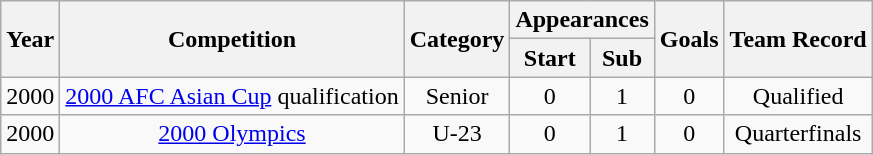<table class="wikitable" style="text-align: center;">
<tr>
<th rowspan="2">Year</th>
<th rowspan="2">Competition</th>
<th rowspan="2">Category</th>
<th colspan="2">Appearances</th>
<th rowspan="2">Goals</th>
<th rowspan="2">Team Record</th>
</tr>
<tr>
<th>Start</th>
<th>Sub</th>
</tr>
<tr>
<td>2000</td>
<td><a href='#'>2000 AFC Asian Cup</a> qualification</td>
<td>Senior</td>
<td>0</td>
<td>1</td>
<td>0</td>
<td>Qualified</td>
</tr>
<tr>
<td>2000</td>
<td><a href='#'>2000 Olympics</a></td>
<td>U-23</td>
<td>0</td>
<td>1</td>
<td>0</td>
<td>Quarterfinals</td>
</tr>
</table>
